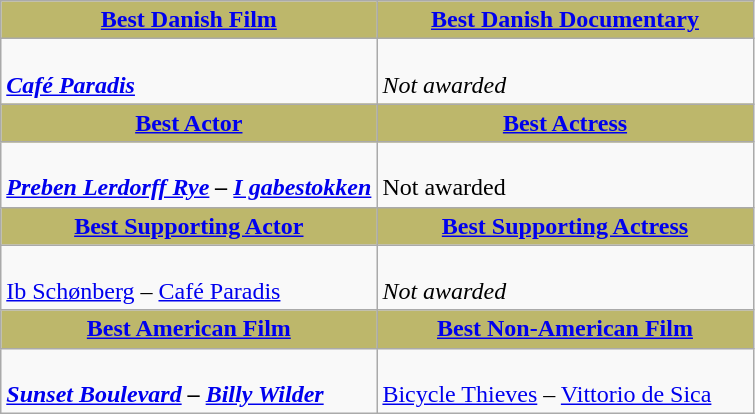<table class="wikitable">
<tr>
<th style="background:#BDB76B; width: 50%"><a href='#'>Best Danish Film</a></th>
<th style="background:#BDB76B; width: 50%"><a href='#'>Best Danish Documentary</a></th>
</tr>
<tr>
<td valign="top"><br><strong><em><a href='#'>Café Paradis</a></em></strong></td>
<td valign="top"><br><em>Not awarded</em></td>
</tr>
<tr>
<th style="background:#BDB76B;"><a href='#'>Best Actor</a></th>
<th style="background:#BDB76B;"><a href='#'>Best Actress</a></th>
</tr>
<tr>
<td valign="top"><br><strong><em><a href='#'>Preben Lerdorff Rye</a><em> – <a href='#'>I gabestokken</a><strong></td>
<td valign="top"><br></em>Not awarded<em></td>
</tr>
<tr>
<th style="background:#BDB76B;"><a href='#'>Best Supporting Actor</a></th>
<th style="background:#BDB76B;"><a href='#'>Best Supporting Actress</a></th>
</tr>
<tr>
<td valign="top"><br></em></strong><a href='#'>Ib Schønberg</a></em> – <a href='#'>Café Paradis</a></strong></td>
<td valign="top"><br><em>Not awarded</em></td>
</tr>
<tr>
<th style="background:#BDB76B;"><a href='#'>Best American Film</a></th>
<th style="background:#BDB76B;"><a href='#'>Best Non-American Film</a></th>
</tr>
<tr>
<td valign="top"><br><strong><em><a href='#'>Sunset Boulevard</a><em> – <a href='#'>Billy Wilder</a><strong></td>
<td valign="top"><br></em></strong><a href='#'>Bicycle Thieves</a></em> – <a href='#'>Vittorio de Sica</a></strong></td>
</tr>
</table>
